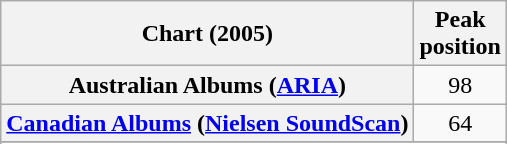<table class="wikitable sortable plainrowheaders" style="text-align:center">
<tr>
<th scope="col">Chart (2005)</th>
<th scope="col">Peak<br> position</th>
</tr>
<tr>
<th scope="row">Australian Albums (<a href='#'>ARIA</a>)</th>
<td>98</td>
</tr>
<tr>
<th scope="row"><a href='#'>Canadian Albums</a> (<a href='#'>Nielsen SoundScan</a>)</th>
<td>64</td>
</tr>
<tr>
</tr>
<tr>
</tr>
<tr>
</tr>
<tr>
</tr>
<tr>
</tr>
</table>
